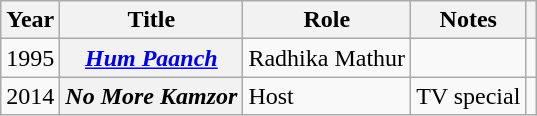<table class="wikitable plainrowheaders sortable" style="margin-right: 0;">
<tr>
<th scope="col">Year</th>
<th scope="col">Title</th>
<th scope="col">Role</th>
<th scope="col" class="unsortable">Notes</th>
<th scope="col" class="unsortable"></th>
</tr>
<tr>
<td>1995</td>
<th scope="row"><em><a href='#'>Hum Paanch</a></em></th>
<td>Radhika Mathur</td>
<td></td>
<td style="text-align: center;"></td>
</tr>
<tr>
<td>2014</td>
<th scope="row"><em>No More Kamzor</em></th>
<td>Host</td>
<td>TV special</td>
<td style="text-align: center;"></td>
</tr>
</table>
